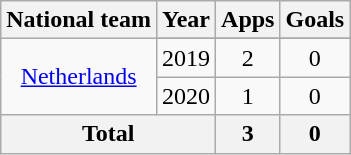<table class="wikitable" style="text-align:center">
<tr>
<th>National team</th>
<th>Year</th>
<th>Apps</th>
<th>Goals</th>
</tr>
<tr>
<td rowspan="3"><a href='#'>Netherlands</a></td>
</tr>
<tr>
<td>2019</td>
<td>2</td>
<td>0</td>
</tr>
<tr>
<td>2020</td>
<td>1</td>
<td>0</td>
</tr>
<tr>
<th colspan="2">Total</th>
<th>3</th>
<th>0</th>
</tr>
</table>
